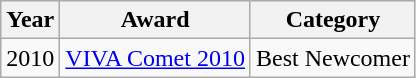<table class="wikitable">
<tr>
<th>Year</th>
<th>Award</th>
<th>Category</th>
</tr>
<tr>
<td>2010</td>
<td><a href='#'>VIVA Comet 2010</a></td>
<td>Best Newcomer</td>
</tr>
</table>
